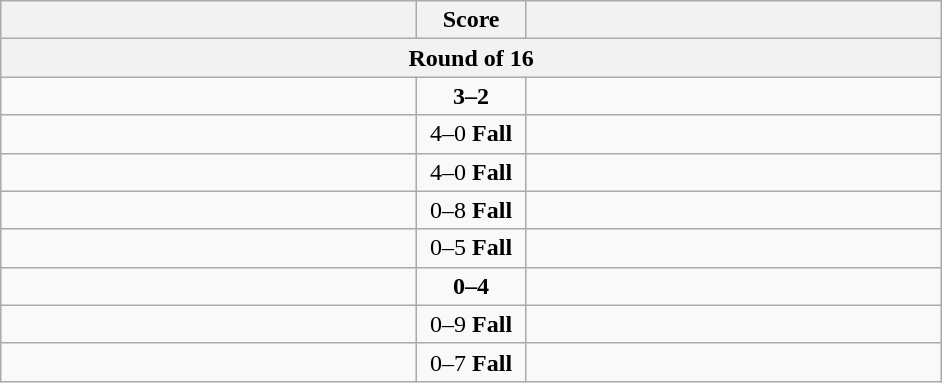<table class="wikitable" style="text-align: left;">
<tr>
<th align="right" width="270"></th>
<th width="65">Score</th>
<th align="left" width="270"></th>
</tr>
<tr>
<th colspan="3">Round of 16</th>
</tr>
<tr>
<td><strong></strong></td>
<td align=center><strong>3–2</strong></td>
<td></td>
</tr>
<tr>
<td><strong></strong></td>
<td align=center>4–0 <strong>Fall</strong></td>
<td></td>
</tr>
<tr>
<td><strong></strong></td>
<td align=center>4–0 <strong>Fall</strong></td>
<td></td>
</tr>
<tr>
<td></td>
<td align=center>0–8 <strong>Fall</strong></td>
<td><strong></strong></td>
</tr>
<tr>
<td></td>
<td align=center>0–5 <strong>Fall</strong></td>
<td><strong></strong></td>
</tr>
<tr>
<td></td>
<td align=center><strong>0–4</strong></td>
<td><strong></strong></td>
</tr>
<tr>
<td></td>
<td align=center>0–9 <strong>Fall</strong></td>
<td><strong></strong></td>
</tr>
<tr>
<td></td>
<td align=center>0–7 <strong>Fall</strong></td>
<td><strong></strong></td>
</tr>
</table>
